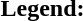<table class="toccolours" style="font-size:100%; white-space:nowrap;">
<tr>
<td><strong>Legend:</strong></td>
<td>      </td>
</tr>
<tr>
<td></td>
</tr>
<tr>
<td></td>
</tr>
</table>
